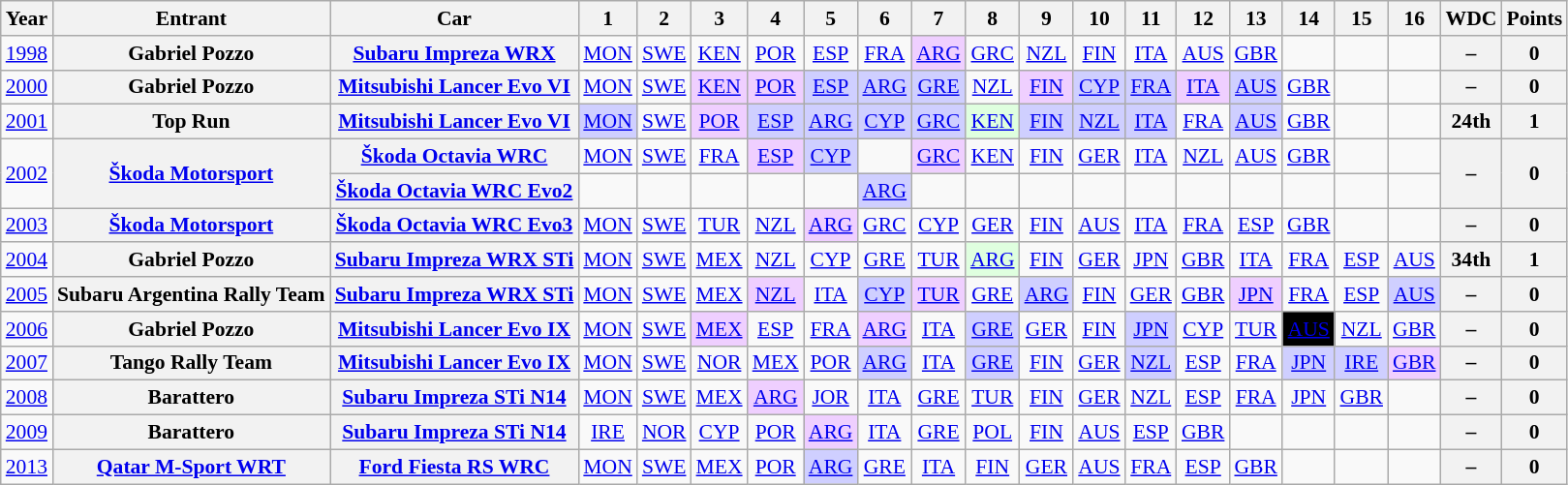<table class="wikitable" style="text-align:center; font-size:90%">
<tr>
<th>Year</th>
<th>Entrant</th>
<th>Car</th>
<th>1</th>
<th>2</th>
<th>3</th>
<th>4</th>
<th>5</th>
<th>6</th>
<th>7</th>
<th>8</th>
<th>9</th>
<th>10</th>
<th>11</th>
<th>12</th>
<th>13</th>
<th>14</th>
<th>15</th>
<th>16</th>
<th>WDC</th>
<th>Points</th>
</tr>
<tr>
<td><a href='#'>1998</a></td>
<th>Gabriel Pozzo</th>
<th><a href='#'>Subaru Impreza WRX</a></th>
<td><a href='#'>MON</a></td>
<td><a href='#'>SWE</a></td>
<td><a href='#'>KEN</a></td>
<td><a href='#'>POR</a></td>
<td><a href='#'>ESP</a></td>
<td><a href='#'>FRA</a></td>
<td style="background:#EFCFFF;"><a href='#'>ARG</a><br></td>
<td><a href='#'>GRC</a></td>
<td><a href='#'>NZL</a></td>
<td><a href='#'>FIN</a></td>
<td><a href='#'>ITA</a></td>
<td><a href='#'>AUS</a></td>
<td><a href='#'>GBR</a></td>
<td></td>
<td></td>
<td></td>
<th>–</th>
<th>0</th>
</tr>
<tr>
<td><a href='#'>2000</a></td>
<th>Gabriel Pozzo</th>
<th><a href='#'>Mitsubishi Lancer Evo VI</a></th>
<td><a href='#'>MON</a></td>
<td><a href='#'>SWE</a></td>
<td style="background:#EFCFFF;"><a href='#'>KEN</a><br></td>
<td style="background:#EFCFFF;"><a href='#'>POR</a><br></td>
<td style="background:#CFCFFF;"><a href='#'>ESP</a><br></td>
<td style="background:#CFCFFF;"><a href='#'>ARG</a><br></td>
<td style="background:#CFCFFF;"><a href='#'>GRE</a><br></td>
<td><a href='#'>NZL</a></td>
<td style="background:#EFCFFF;"><a href='#'>FIN</a><br></td>
<td style="background:#CFCFFF;"><a href='#'>CYP</a><br></td>
<td style="background:#CFCFFF;"><a href='#'>FRA</a><br></td>
<td style="background:#EFCFFF;"><a href='#'>ITA</a><br></td>
<td style="background:#CFCFFF;"><a href='#'>AUS</a><br></td>
<td><a href='#'>GBR</a></td>
<td></td>
<td></td>
<th>–</th>
<th>0</th>
</tr>
<tr>
<td><a href='#'>2001</a></td>
<th>Top Run</th>
<th><a href='#'>Mitsubishi Lancer Evo VI</a></th>
<td style="background:#CFCFFF;"><a href='#'>MON</a><br></td>
<td><a href='#'>SWE</a></td>
<td style="background:#EFCFFF;"><a href='#'>POR</a><br></td>
<td style="background:#CFCFFF;"><a href='#'>ESP</a><br></td>
<td style="background:#CFCFFF;"><a href='#'>ARG</a><br></td>
<td style="background:#CFCFFF;"><a href='#'>CYP</a><br></td>
<td style="background:#CFCFFF;"><a href='#'>GRC</a><br></td>
<td style="background:#DFFFDF;"><a href='#'>KEN</a><br></td>
<td style="background:#CFCFFF;"><a href='#'>FIN</a><br></td>
<td style="background:#CFCFFF;"><a href='#'>NZL</a><br></td>
<td style="background:#CFCFFF;"><a href='#'>ITA</a><br></td>
<td><a href='#'>FRA</a></td>
<td style="background:#CFCFFF;"><a href='#'>AUS</a><br></td>
<td><a href='#'>GBR</a></td>
<td></td>
<td></td>
<th>24th</th>
<th>1</th>
</tr>
<tr>
<td rowspan=2><a href='#'>2002</a></td>
<th rowspan=2><a href='#'>Škoda Motorsport</a></th>
<th><a href='#'>Škoda Octavia WRC</a></th>
<td><a href='#'>MON</a></td>
<td><a href='#'>SWE</a></td>
<td><a href='#'>FRA</a></td>
<td style="background:#EFCFFF;"><a href='#'>ESP</a><br></td>
<td style="background:#CFCFFF;"><a href='#'>CYP</a><br></td>
<td></td>
<td style="background:#EFCFFF;"><a href='#'>GRC</a><br></td>
<td><a href='#'>KEN</a></td>
<td><a href='#'>FIN</a></td>
<td><a href='#'>GER</a></td>
<td><a href='#'>ITA</a></td>
<td><a href='#'>NZL</a></td>
<td><a href='#'>AUS</a></td>
<td><a href='#'>GBR</a></td>
<td></td>
<td></td>
<th rowspan=2>–</th>
<th rowspan=2>0</th>
</tr>
<tr>
<th><a href='#'>Škoda Octavia WRC Evo2</a></th>
<td></td>
<td></td>
<td></td>
<td></td>
<td></td>
<td style="background:#CFCFFF;"><a href='#'>ARG</a><br></td>
<td></td>
<td></td>
<td></td>
<td></td>
<td></td>
<td></td>
<td></td>
<td></td>
<td></td>
<td></td>
</tr>
<tr>
<td><a href='#'>2003</a></td>
<th><a href='#'>Škoda Motorsport</a></th>
<th><a href='#'>Škoda Octavia WRC Evo3</a></th>
<td><a href='#'>MON</a></td>
<td><a href='#'>SWE</a></td>
<td><a href='#'>TUR</a></td>
<td><a href='#'>NZL</a></td>
<td style="background:#EFCFFF;"><a href='#'>ARG</a><br></td>
<td><a href='#'>GRC</a></td>
<td><a href='#'>CYP</a></td>
<td><a href='#'>GER</a></td>
<td><a href='#'>FIN</a></td>
<td><a href='#'>AUS</a></td>
<td><a href='#'>ITA</a></td>
<td><a href='#'>FRA</a></td>
<td><a href='#'>ESP</a></td>
<td><a href='#'>GBR</a></td>
<td></td>
<td></td>
<th>–</th>
<th>0</th>
</tr>
<tr>
<td><a href='#'>2004</a></td>
<th>Gabriel Pozzo</th>
<th><a href='#'>Subaru Impreza WRX STi</a></th>
<td><a href='#'>MON</a></td>
<td><a href='#'>SWE</a></td>
<td><a href='#'>MEX</a></td>
<td><a href='#'>NZL</a></td>
<td><a href='#'>CYP</a></td>
<td><a href='#'>GRE</a></td>
<td><a href='#'>TUR</a></td>
<td style="background:#DFFFDF;"><a href='#'>ARG</a><br></td>
<td><a href='#'>FIN</a></td>
<td><a href='#'>GER</a></td>
<td><a href='#'>JPN</a></td>
<td><a href='#'>GBR</a></td>
<td><a href='#'>ITA</a></td>
<td><a href='#'>FRA</a></td>
<td><a href='#'>ESP</a></td>
<td><a href='#'>AUS</a></td>
<th>34th</th>
<th>1</th>
</tr>
<tr>
<td><a href='#'>2005</a></td>
<th>Subaru Argentina Rally Team</th>
<th><a href='#'>Subaru Impreza WRX STi</a></th>
<td><a href='#'>MON</a></td>
<td><a href='#'>SWE</a></td>
<td><a href='#'>MEX</a></td>
<td style="background:#EFCFFF;"><a href='#'>NZL</a><br></td>
<td><a href='#'>ITA</a></td>
<td style="background:#CFCFFF;"><a href='#'>CYP</a><br></td>
<td style="background:#EFCFFF;"><a href='#'>TUR</a><br></td>
<td><a href='#'>GRE</a></td>
<td style="background:#CFCFFF;"><a href='#'>ARG</a><br></td>
<td><a href='#'>FIN</a></td>
<td><a href='#'>GER</a></td>
<td><a href='#'>GBR</a></td>
<td style="background:#EFCFFF;"><a href='#'>JPN</a><br></td>
<td><a href='#'>FRA</a></td>
<td><a href='#'>ESP</a></td>
<td style="background:#CFCFFF;"><a href='#'>AUS</a><br></td>
<th>–</th>
<th>0</th>
</tr>
<tr>
<td><a href='#'>2006</a></td>
<th>Gabriel Pozzo</th>
<th><a href='#'>Mitsubishi Lancer Evo IX</a></th>
<td><a href='#'>MON</a></td>
<td><a href='#'>SWE</a></td>
<td style="background:#EFCFFF;"><a href='#'>MEX</a><br></td>
<td><a href='#'>ESP</a></td>
<td><a href='#'>FRA</a></td>
<td style="background:#EFCFFF;"><a href='#'>ARG</a><br></td>
<td><a href='#'>ITA</a></td>
<td style="background:#CFCFFF;"><a href='#'>GRE</a><br></td>
<td><a href='#'>GER</a></td>
<td><a href='#'>FIN</a></td>
<td style="background:#CFCFFF;"><a href='#'>JPN</a><br></td>
<td><a href='#'>CYP</a></td>
<td><a href='#'>TUR</a></td>
<td style="background:#000000; color:#ffffff"><a href='#'><span>AUS</span></a><br></td>
<td><a href='#'>NZL</a></td>
<td><a href='#'>GBR</a></td>
<th>–</th>
<th>0</th>
</tr>
<tr>
<td><a href='#'>2007</a></td>
<th>Tango Rally Team</th>
<th><a href='#'>Mitsubishi Lancer Evo IX</a></th>
<td><a href='#'>MON</a></td>
<td><a href='#'>SWE</a></td>
<td><a href='#'>NOR</a></td>
<td><a href='#'>MEX</a></td>
<td><a href='#'>POR</a></td>
<td style="background:#CFCFFF;"><a href='#'>ARG</a><br></td>
<td><a href='#'>ITA</a></td>
<td style="background:#CFCFFF;"><a href='#'>GRE</a><br></td>
<td><a href='#'>FIN</a></td>
<td><a href='#'>GER</a></td>
<td style="background:#CFCFFF;"><a href='#'>NZL</a><br></td>
<td><a href='#'>ESP</a></td>
<td><a href='#'>FRA</a></td>
<td style="background:#CFCFFF;"><a href='#'>JPN</a><br></td>
<td style="background:#CFCFFF;"><a href='#'>IRE</a><br></td>
<td style="background:#EFCFFF;"><a href='#'>GBR</a><br></td>
<th>–</th>
<th>0</th>
</tr>
<tr>
<td><a href='#'>2008</a></td>
<th>Barattero</th>
<th><a href='#'>Subaru Impreza STi N14</a></th>
<td><a href='#'>MON</a></td>
<td><a href='#'>SWE</a></td>
<td><a href='#'>MEX</a></td>
<td style="background:#EFCFFF;"><a href='#'>ARG</a><br></td>
<td><a href='#'>JOR</a></td>
<td><a href='#'>ITA</a></td>
<td><a href='#'>GRE</a></td>
<td><a href='#'>TUR</a></td>
<td><a href='#'>FIN</a></td>
<td><a href='#'>GER</a></td>
<td><a href='#'>NZL</a></td>
<td><a href='#'>ESP</a></td>
<td><a href='#'>FRA</a></td>
<td><a href='#'>JPN</a></td>
<td><a href='#'>GBR</a></td>
<td></td>
<th>–</th>
<th>0</th>
</tr>
<tr>
<td><a href='#'>2009</a></td>
<th>Barattero</th>
<th><a href='#'>Subaru Impreza STi N14</a></th>
<td><a href='#'>IRE</a></td>
<td><a href='#'>NOR</a></td>
<td><a href='#'>CYP</a></td>
<td><a href='#'>POR</a></td>
<td style="background:#EFCFFF;"><a href='#'>ARG</a><br></td>
<td><a href='#'>ITA</a></td>
<td><a href='#'>GRE</a></td>
<td><a href='#'>POL</a></td>
<td><a href='#'>FIN</a></td>
<td><a href='#'>AUS</a></td>
<td><a href='#'>ESP</a></td>
<td><a href='#'>GBR</a></td>
<td></td>
<td></td>
<td></td>
<td></td>
<th>–</th>
<th>0</th>
</tr>
<tr>
<td><a href='#'>2013</a></td>
<th><a href='#'>Qatar M-Sport WRT</a></th>
<th><a href='#'>Ford Fiesta RS WRC</a></th>
<td><a href='#'>MON</a></td>
<td><a href='#'>SWE</a></td>
<td><a href='#'>MEX</a></td>
<td><a href='#'>POR</a></td>
<td style="background:#CFCFFF;"><a href='#'>ARG</a><br></td>
<td><a href='#'>GRE</a></td>
<td><a href='#'>ITA</a></td>
<td><a href='#'>FIN</a></td>
<td><a href='#'>GER</a></td>
<td><a href='#'>AUS</a></td>
<td><a href='#'>FRA</a></td>
<td><a href='#'>ESP</a></td>
<td><a href='#'>GBR</a></td>
<td></td>
<td></td>
<td></td>
<th>–</th>
<th>0</th>
</tr>
</table>
